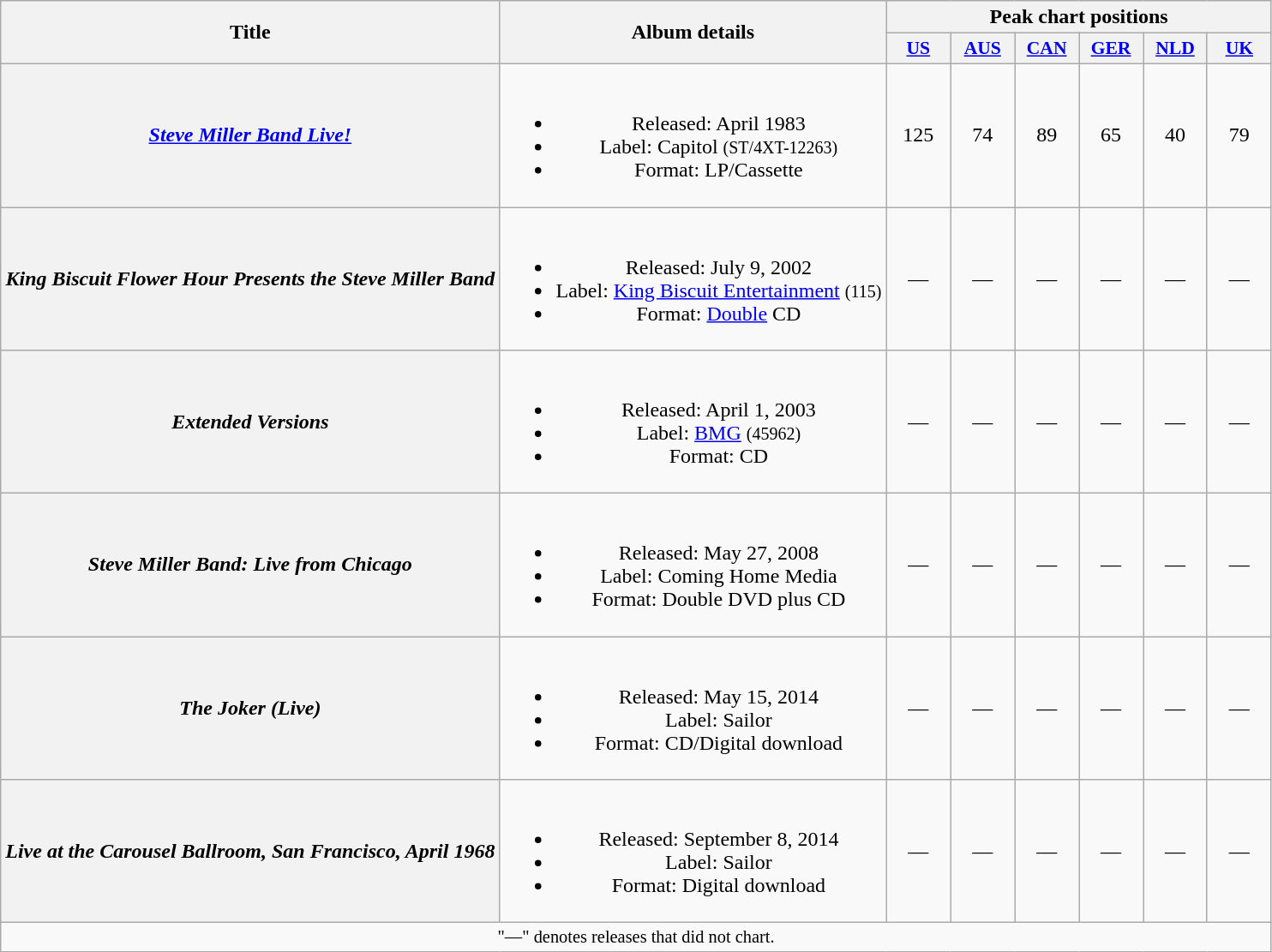<table class="wikitable plainrowheaders" style="text-align:center;">
<tr>
<th rowspan="2">Title</th>
<th rowspan="2">Album details</th>
<th colspan="6">Peak chart positions</th>
</tr>
<tr>
<th style="width:3em;font-size:90%;"><a href='#'>US</a><br></th>
<th style="width:3em;font-size:90%;"><a href='#'>AUS</a><br></th>
<th style="width:3em;font-size:90%;"><a href='#'>CAN</a><br></th>
<th style="width:3em;font-size:90%;"><a href='#'>GER</a><br></th>
<th style="width:3em;font-size:90%;"><a href='#'>NLD</a><br></th>
<th style="width:3em;font-size:90%;"><a href='#'>UK</a><br></th>
</tr>
<tr>
<th scope="row"><em><a href='#'>Steve Miller Band Live!</a></em></th>
<td><br><ul><li>Released: April 1983</li><li>Label: Capitol <small>(ST/4XT-12263)</small></li><li>Format: LP/Cassette</li></ul></td>
<td>125</td>
<td>74</td>
<td>89</td>
<td>65</td>
<td>40</td>
<td>79</td>
</tr>
<tr>
<th scope="row"><em>King Biscuit Flower Hour Presents the Steve Miller Band</em></th>
<td><br><ul><li>Released: July 9, 2002</li><li>Label: <a href='#'>King Biscuit Entertainment</a> <small>(115)</small></li><li>Format: <a href='#'>Double</a> CD</li></ul></td>
<td>—</td>
<td>—</td>
<td>—</td>
<td>—</td>
<td>—</td>
<td>—</td>
</tr>
<tr>
<th scope="row"><em>Extended Versions</em></th>
<td><br><ul><li>Released: April 1, 2003</li><li>Label: <a href='#'>BMG</a> <small>(45962)</small></li><li>Format: CD</li></ul></td>
<td>—</td>
<td>—</td>
<td>—</td>
<td>—</td>
<td>—</td>
<td>—</td>
</tr>
<tr>
<th scope="row"><em>Steve Miller Band: Live from Chicago</em></th>
<td><br><ul><li>Released: May 27, 2008</li><li>Label: Coming Home Media</li><li>Format: Double DVD plus CD</li></ul></td>
<td>—</td>
<td>—</td>
<td>—</td>
<td>—</td>
<td>—</td>
<td>—</td>
</tr>
<tr>
<th scope="row"><em>The Joker (Live)</em></th>
<td><br><ul><li>Released: May 15, 2014</li><li>Label: Sailor</li><li>Format: CD/Digital download</li></ul></td>
<td>—</td>
<td>—</td>
<td>—</td>
<td>—</td>
<td>—</td>
<td>—</td>
</tr>
<tr>
<th scope="row"><em>Live at the Carousel Ballroom, San Francisco, April 1968</em></th>
<td><br><ul><li>Released: September 8, 2014</li><li>Label: Sailor</li><li>Format: Digital download</li></ul></td>
<td>—</td>
<td>—</td>
<td>—</td>
<td>—</td>
<td>—</td>
<td>—</td>
</tr>
<tr>
<td colspan="9" style="font-size:85%">"—" denotes releases that did not chart.</td>
</tr>
</table>
